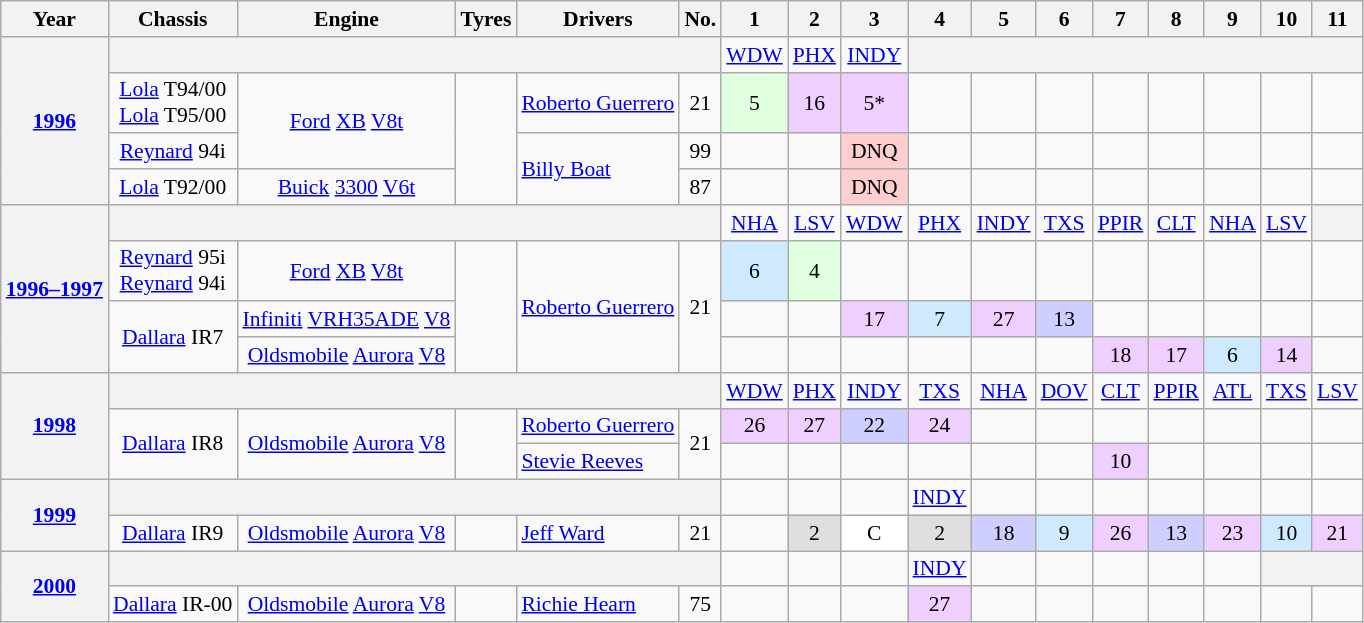<table class="wikitable" style="text-align:center; font-size:90%">
<tr>
<th>Year</th>
<th>Chassis</th>
<th>Engine</th>
<th>Tyres</th>
<th>Drivers</th>
<th>No.</th>
<th>1</th>
<th>2</th>
<th>3</th>
<th>4</th>
<th>5</th>
<th>6</th>
<th>7</th>
<th>8</th>
<th>9</th>
<th>10</th>
<th>11</th>
</tr>
<tr>
<th rowspan=4><a href='#'>1996</a></th>
<th colspan=5></th>
<td><a href='#'>WDW</a></td>
<td><a href='#'>PHX</a></td>
<td><a href='#'>INDY</a></td>
<th colspan=8></th>
</tr>
<tr>
<td><a href='#'>Lola</a> T94/00<br><a href='#'>Lola</a> T95/00</td>
<td rowspan=2><a href='#'>Ford</a> <a href='#'>XB</a> <a href='#'>V8</a><a href='#'>t</a></td>
<td rowspan=3></td>
<td align="left"> <a href='#'>Roberto Guerrero</a></td>
<td>21</td>
<td style="background:#DFFFDF;" align=center>5</td>
<td style="background:#EFCFFF;" align=center>16</td>
<td style="background:#EFCFFF;" align=center>5*</td>
<td></td>
<td></td>
<td></td>
<td></td>
<td></td>
<td></td>
<td></td>
<td></td>
</tr>
<tr>
<td><a href='#'>Reynard</a> 94i</td>
<td rowspan=2 align="left"> <a href='#'>Billy Boat</a></td>
<td>99</td>
<td></td>
<td></td>
<td style="background:#FFCFCF;" align=center>DNQ</td>
<td></td>
<td></td>
<td></td>
<td></td>
<td></td>
<td></td>
<td></td>
<td></td>
</tr>
<tr>
<td><a href='#'>Lola</a> T92/00</td>
<td><a href='#'>Buick</a> <a href='#'>3300</a> <a href='#'>V6</a><a href='#'>t</a></td>
<td>87</td>
<td></td>
<td></td>
<td style="background:#FFCFCF;" align=center>DNQ</td>
<td></td>
<td></td>
<td></td>
<td></td>
<td></td>
<td></td>
<td></td>
<td></td>
</tr>
<tr>
<th rowspan=4><a href='#'>1996–1997</a></th>
<th colspan=5></th>
<td><a href='#'>NHA</a></td>
<td><a href='#'>LSV</a></td>
<td><a href='#'>WDW</a></td>
<td><a href='#'>PHX</a></td>
<td><a href='#'>INDY</a></td>
<td><a href='#'>TXS</a></td>
<td><a href='#'>PPIR</a></td>
<td><a href='#'>CLT</a></td>
<td><a href='#'>NHA</a></td>
<td><a href='#'>LSV</a></td>
<th></th>
</tr>
<tr>
<td><a href='#'>Reynard</a> 95i<br><a href='#'>Reynard</a> 94i</td>
<td><a href='#'>Ford</a> <a href='#'>XB</a> <a href='#'>V8</a><a href='#'>t</a></td>
<td rowspan=3></td>
<td rowspan=3 align="left"> <a href='#'>Roberto Guerrero</a></td>
<td rowspan=3>21</td>
<td style="background:#CFEAFF;" align=center>6</td>
<td style="background:#DFFFDF;" align=center>4</td>
<td></td>
<td></td>
<td></td>
<td></td>
<td></td>
<td></td>
<td></td>
<td></td>
<td></td>
</tr>
<tr>
<td rowspan=2><a href='#'>Dallara</a> IR7</td>
<td><a href='#'>Infiniti</a> <a href='#'>VRH35ADE</a> <a href='#'>V8</a></td>
<td></td>
<td></td>
<td style="background:#EFCFFF;" align=center>17</td>
<td style="background:#CFEAFF;" align=center>7</td>
<td style="background:#EFCFFF;" align=center>27</td>
<td style="background:#CFCFFF;" align=center>13</td>
<td></td>
<td></td>
<td></td>
<td></td>
<td></td>
</tr>
<tr>
<td><a href='#'>Oldsmobile</a> <a href='#'>Aurora</a> <a href='#'>V8</a></td>
<td></td>
<td></td>
<td></td>
<td></td>
<td></td>
<td></td>
<td style="background:#EFCFFF;" align=center>18</td>
<td style="background:#EFCFFF;" align=center>17</td>
<td style="background:#CFEAFF;" align=center>6</td>
<td style="background:#EFCFFF;" align=center>14</td>
<td></td>
</tr>
<tr>
<th rowspan=3><a href='#'>1998</a></th>
<th colspan=5></th>
<td><a href='#'>WDW</a></td>
<td><a href='#'>PHX</a></td>
<td><a href='#'>INDY</a></td>
<td><a href='#'>TXS</a></td>
<td><a href='#'>NHA</a></td>
<td><a href='#'>DOV</a></td>
<td><a href='#'>CLT</a></td>
<td><a href='#'>PPIR</a></td>
<td><a href='#'>ATL</a></td>
<td><a href='#'>TXS</a></td>
<td><a href='#'>LSV</a></td>
</tr>
<tr>
<td rowspan=2><a href='#'>Dallara</a> IR8</td>
<td rowspan=2><a href='#'>Oldsmobile</a> <a href='#'>Aurora</a> <a href='#'>V8</a></td>
<td rowspan=2></td>
<td align="left"> <a href='#'>Roberto Guerrero</a></td>
<td rowspan=2>21</td>
<td style="background:#EFCFFF;" align=center>26</td>
<td style="background:#EFCFFF;" align=center>27</td>
<td style="background:#CFCFFF;" align=center>22</td>
<td style="background:#EFCFFF;" align=center>24</td>
<td></td>
<td></td>
<td></td>
<td></td>
<td></td>
<td></td>
<td></td>
</tr>
<tr>
<td align="left"> <a href='#'>Stevie Reeves</a></td>
<td></td>
<td></td>
<td></td>
<td></td>
<td></td>
<td></td>
<td style="background:#EFCFFF;" align=center>10</td>
<td></td>
<td></td>
<td></td>
<td></td>
</tr>
<tr>
<th rowspan=2><a href='#'>1999</a></th>
<th colspan=5></th>
<td></td>
<td></td>
<td></td>
<td><a href='#'>INDY</a></td>
<td></td>
<td></td>
<td></td>
<td></td>
<td></td>
<td></td>
<td></td>
</tr>
<tr>
<td><a href='#'>Dallara</a> IR9</td>
<td><a href='#'>Oldsmobile</a> <a href='#'>Aurora</a> <a href='#'>V8</a></td>
<td></td>
<td align="left"> <a href='#'>Jeff Ward</a></td>
<td>21</td>
<td></td>
<td style="background:#DFDFDF;" align=center>2</td>
<td style="background:#FFFFFF;" align=center>C</td>
<td style="background:#DFDFDF;" align=center>2</td>
<td style="background:#CFCFFF;" align=center>18</td>
<td style="background:#CFEAFF;" align=center>9</td>
<td style="background:#EFCFFF;" align=center>26</td>
<td style="background:#CFCFFF;" align=center>13</td>
<td style="background:#EFCFFF;" align=center>23</td>
<td style="background:#CFEAFF;" align=center>10</td>
<td style="background:#EFCFFF;" align=center>21</td>
</tr>
<tr>
<th rowspan=2><a href='#'>2000</a></th>
<th colspan=5></th>
<td></td>
<td></td>
<td></td>
<td><a href='#'>INDY</a></td>
<td></td>
<td></td>
<td></td>
<td></td>
<td></td>
<th colspan=2></th>
</tr>
<tr>
<td><a href='#'>Dallara</a> IR-00</td>
<td><a href='#'>Oldsmobile</a> <a href='#'>Aurora</a> <a href='#'>V8</a></td>
<td></td>
<td align="left"> <a href='#'>Richie Hearn</a></td>
<td>75</td>
<td></td>
<td></td>
<td></td>
<td style="background:#EFCFFF;" align=center>27</td>
<td></td>
<td></td>
<td></td>
<td></td>
<td></td>
<td></td>
<td></td>
</tr>
</table>
